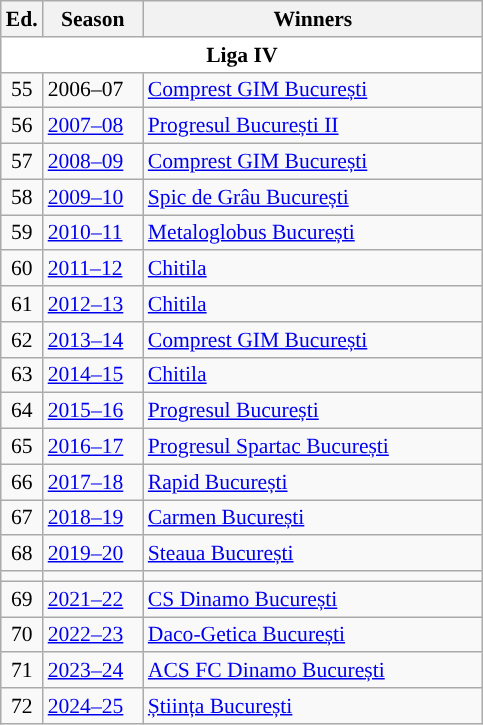<table class="wikitable" style="font-size:90%">
<tr>
<th><abbr>Ed.</abbr></th>
<th width="60">Season</th>
<th width="220">Winners</th>
</tr>
<tr>
<th colspan="3" style="background:#ffffff">Liga IV</th>
</tr>
<tr>
<td align=center>55</td>
<td>2006–07</td>
<td><a href='#'>Comprest GIM București</a></td>
</tr>
<tr>
<td align=center>56</td>
<td><a href='#'>2007–08</a></td>
<td><a href='#'>Progresul București II</a></td>
</tr>
<tr>
<td align=center>57</td>
<td><a href='#'>2008–09</a></td>
<td><a href='#'>Comprest GIM București</a></td>
</tr>
<tr>
<td align=center>58</td>
<td><a href='#'>2009–10</a></td>
<td><a href='#'>Spic de Grâu București</a></td>
</tr>
<tr>
<td align=center>59</td>
<td><a href='#'>2010–11</a></td>
<td><a href='#'>Metaloglobus București</a></td>
</tr>
<tr>
<td align=center>60</td>
<td><a href='#'>2011–12</a></td>
<td><a href='#'>Chitila</a></td>
</tr>
<tr>
<td align=center>61</td>
<td><a href='#'>2012–13</a></td>
<td><a href='#'>Chitila</a></td>
</tr>
<tr>
<td align=center>62</td>
<td><a href='#'>2013–14</a></td>
<td><a href='#'>Comprest GIM București</a></td>
</tr>
<tr>
<td align=center>63</td>
<td><a href='#'>2014–15</a></td>
<td><a href='#'>Chitila</a></td>
</tr>
<tr>
<td align=center>64</td>
<td><a href='#'>2015–16</a></td>
<td><a href='#'>Progresul București</a></td>
</tr>
<tr>
<td align=center>65</td>
<td><a href='#'>2016–17</a></td>
<td><a href='#'>Progresul Spartac București</a></td>
</tr>
<tr>
<td align=center>66</td>
<td><a href='#'>2017–18</a></td>
<td><a href='#'>Rapid București</a></td>
</tr>
<tr>
<td align=center>67</td>
<td><a href='#'>2018–19</a></td>
<td><a href='#'>Carmen București</a></td>
</tr>
<tr>
<td align=center>68</td>
<td><a href='#'>2019–20</a></td>
<td><a href='#'>Steaua București</a></td>
</tr>
<tr>
<td align=center></td>
<td></td>
<td></td>
</tr>
<tr>
<td align=center>69</td>
<td><a href='#'>2021–22</a></td>
<td><a href='#'>CS Dinamo București</a></td>
</tr>
<tr>
<td align=center>70</td>
<td><a href='#'>2022–23</a></td>
<td><a href='#'>Daco-Getica București</a></td>
</tr>
<tr>
<td align=center>71</td>
<td><a href='#'>2023–24</a></td>
<td><a href='#'>ACS FC Dinamo București</a></td>
</tr>
<tr>
<td align=center>72</td>
<td><a href='#'>2024–25</a></td>
<td><a href='#'>Știința București</a></td>
</tr>
</table>
